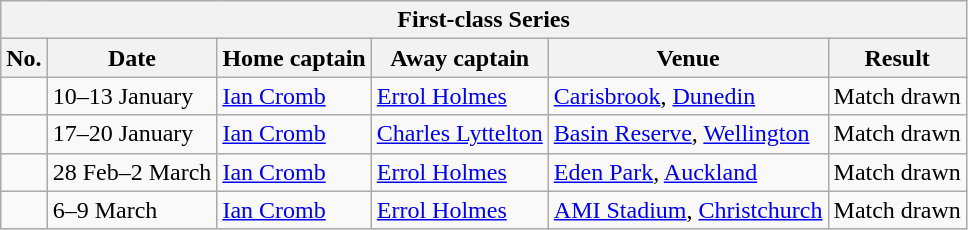<table class="wikitable">
<tr>
<th colspan="9">First-class Series</th>
</tr>
<tr>
<th>No.</th>
<th>Date</th>
<th>Home captain</th>
<th>Away captain</th>
<th>Venue</th>
<th>Result</th>
</tr>
<tr>
<td></td>
<td>10–13 January</td>
<td><a href='#'>Ian Cromb</a></td>
<td><a href='#'>Errol Holmes</a></td>
<td><a href='#'>Carisbrook</a>, <a href='#'>Dunedin</a></td>
<td>Match drawn</td>
</tr>
<tr>
<td></td>
<td>17–20 January</td>
<td><a href='#'>Ian Cromb</a></td>
<td><a href='#'>Charles Lyttelton</a></td>
<td><a href='#'>Basin Reserve</a>, <a href='#'>Wellington</a></td>
<td>Match drawn</td>
</tr>
<tr>
<td></td>
<td>28 Feb–2 March</td>
<td><a href='#'>Ian Cromb</a></td>
<td><a href='#'>Errol Holmes</a></td>
<td><a href='#'>Eden Park</a>, <a href='#'>Auckland</a></td>
<td>Match drawn</td>
</tr>
<tr>
<td></td>
<td>6–9 March</td>
<td><a href='#'>Ian Cromb</a></td>
<td><a href='#'>Errol Holmes</a></td>
<td><a href='#'>AMI Stadium</a>, <a href='#'>Christchurch</a></td>
<td>Match drawn</td>
</tr>
</table>
